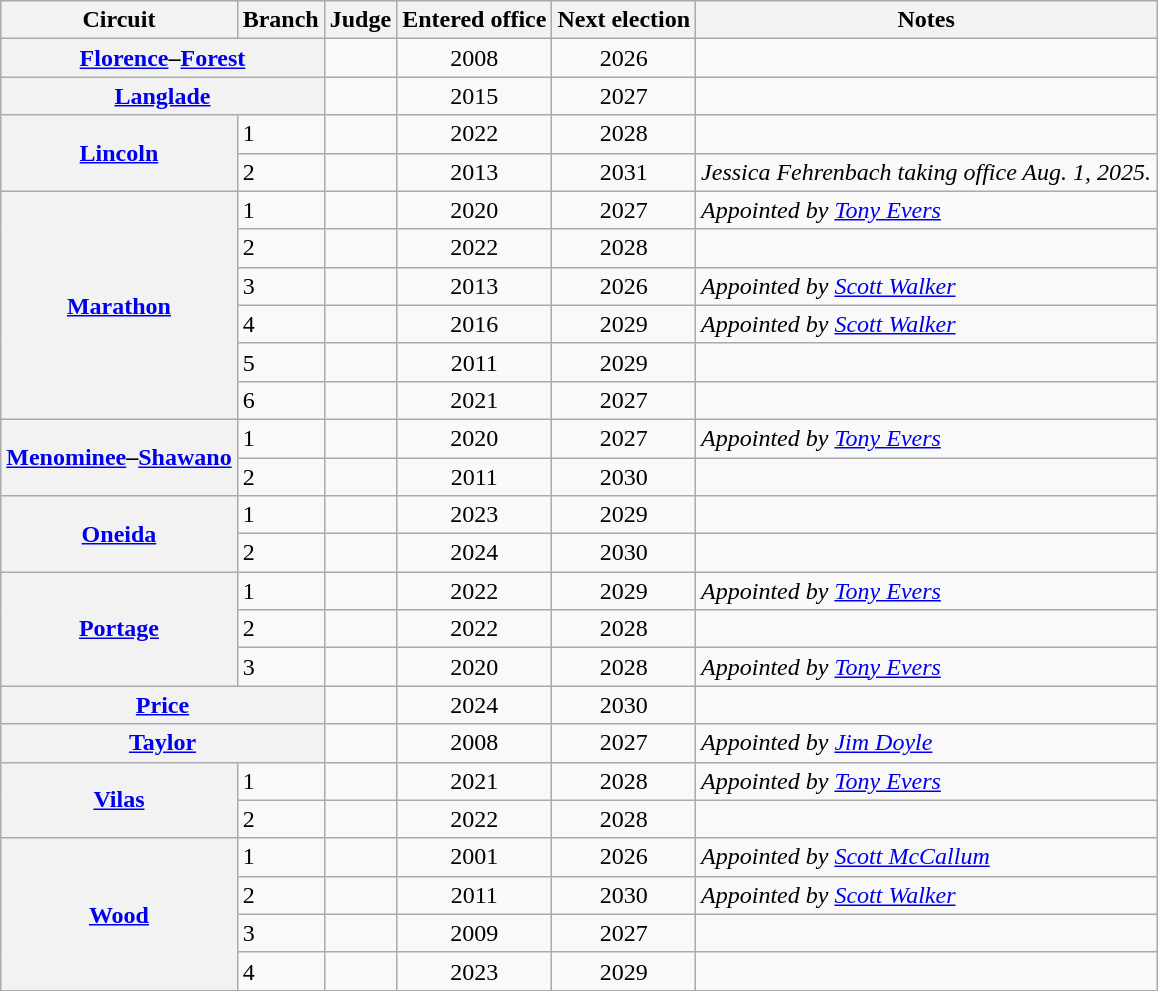<table class="wikitable sortable">
<tr>
<th>Circuit</th>
<th>Branch</th>
<th>Judge</th>
<th>Entered office</th>
<th>Next election</th>
<th>Notes</th>
</tr>
<tr>
<th colspan="2"><a href='#'>Florence</a>–<a href='#'>Forest</a></th>
<td></td>
<td align="center">2008</td>
<td align="center">2026</td>
<td></td>
</tr>
<tr>
<th colspan="2"><a href='#'>Langlade</a></th>
<td></td>
<td align="center">2015</td>
<td align="center">2027</td>
<td></td>
</tr>
<tr>
<th rowspan="2"><a href='#'>Lincoln</a></th>
<td>1</td>
<td></td>
<td align="center">2022</td>
<td align="center">2028</td>
<td></td>
</tr>
<tr>
<td>2</td>
<td></td>
<td align="center">2013</td>
<td align="center">2031</td>
<td><em>Jessica Fehrenbach taking office Aug. 1, 2025.</em></td>
</tr>
<tr>
<th rowspan="6"><a href='#'>Marathon</a></th>
<td>1</td>
<td></td>
<td align="center">2020</td>
<td align="center">2027</td>
<td><em>Appointed by <a href='#'>Tony Evers</a></em></td>
</tr>
<tr>
<td>2</td>
<td></td>
<td align="center">2022</td>
<td align="center">2028</td>
<td></td>
</tr>
<tr>
<td>3</td>
<td></td>
<td align="center">2013</td>
<td align="center">2026</td>
<td><em>Appointed by <a href='#'>Scott Walker</a></em></td>
</tr>
<tr>
<td>4</td>
<td></td>
<td align="center">2016</td>
<td align="center">2029</td>
<td><em>Appointed by <a href='#'>Scott Walker</a></em></td>
</tr>
<tr>
<td>5</td>
<td></td>
<td align="center">2011</td>
<td align="center">2029</td>
<td></td>
</tr>
<tr>
<td>6</td>
<td></td>
<td align="center">2021</td>
<td align="center">2027</td>
<td></td>
</tr>
<tr>
<th rowspan="2"><a href='#'>Menominee</a>–<a href='#'>Shawano</a></th>
<td>1</td>
<td></td>
<td align="center">2020</td>
<td align="center">2027</td>
<td><em>Appointed by <a href='#'>Tony Evers</a></em></td>
</tr>
<tr>
<td>2</td>
<td></td>
<td align="center">2011</td>
<td align="center">2030</td>
<td></td>
</tr>
<tr>
<th rowspan="2"><a href='#'>Oneida</a></th>
<td>1</td>
<td></td>
<td align="center">2023</td>
<td align="center">2029</td>
<td></td>
</tr>
<tr>
<td>2</td>
<td></td>
<td align="center">2024</td>
<td align="center">2030</td>
<td></td>
</tr>
<tr>
<th rowspan="3"><a href='#'>Portage</a></th>
<td>1</td>
<td></td>
<td align="center">2022</td>
<td align="center">2029</td>
<td><em>Appointed by <a href='#'>Tony Evers</a></em></td>
</tr>
<tr>
<td>2</td>
<td></td>
<td align="center">2022</td>
<td align="center">2028</td>
<td></td>
</tr>
<tr>
<td>3</td>
<td></td>
<td align="center">2020</td>
<td align="center">2028</td>
<td><em>Appointed by <a href='#'>Tony Evers</a></em></td>
</tr>
<tr>
<th colspan="2"><a href='#'>Price</a></th>
<td></td>
<td align="center">2024</td>
<td align="center">2030</td>
<td></td>
</tr>
<tr>
<th colspan="2"><a href='#'>Taylor</a></th>
<td></td>
<td align="center">2008</td>
<td align="center">2027</td>
<td><em>Appointed by <a href='#'>Jim Doyle</a></em></td>
</tr>
<tr>
<th rowspan="2"><a href='#'>Vilas</a></th>
<td>1</td>
<td></td>
<td align="center">2021</td>
<td align="center">2028</td>
<td><em>Appointed by <a href='#'>Tony Evers</a></em></td>
</tr>
<tr>
<td>2</td>
<td></td>
<td align="center">2022</td>
<td align="center">2028</td>
<td></td>
</tr>
<tr>
<th rowspan="4"><a href='#'>Wood</a></th>
<td>1</td>
<td></td>
<td align="center">2001</td>
<td align="center">2026</td>
<td><em>Appointed by <a href='#'>Scott McCallum</a></em></td>
</tr>
<tr>
<td>2</td>
<td></td>
<td align="center">2011</td>
<td align="center">2030</td>
<td><em>Appointed by <a href='#'>Scott Walker</a></em></td>
</tr>
<tr>
<td>3</td>
<td></td>
<td align="center">2009</td>
<td align="center">2027</td>
<td></td>
</tr>
<tr>
<td>4</td>
<td></td>
<td align="center">2023</td>
<td align="center">2029</td>
<td></td>
</tr>
</table>
